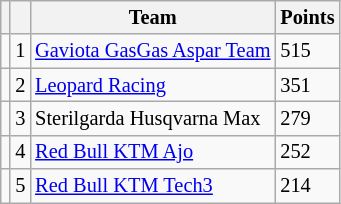<table class="wikitable" style="font-size: 85%;">
<tr>
<th></th>
<th></th>
<th>Team</th>
<th>Points</th>
</tr>
<tr>
<td></td>
<td align=center>1</td>
<td> <a href='#'>Gaviota GasGas Aspar Team</a></td>
<td align=left>515</td>
</tr>
<tr>
<td></td>
<td align=center>2</td>
<td> <a href='#'>Leopard Racing</a></td>
<td align=left>351</td>
</tr>
<tr>
<td></td>
<td align=center>3</td>
<td> Sterilgarda Husqvarna Max</td>
<td align=left>279</td>
</tr>
<tr>
<td></td>
<td align=center>4</td>
<td> <a href='#'>Red Bull KTM Ajo</a></td>
<td align=left>252</td>
</tr>
<tr>
<td></td>
<td align=center>5</td>
<td> <a href='#'>Red Bull KTM Tech3</a></td>
<td align=left>214</td>
</tr>
</table>
